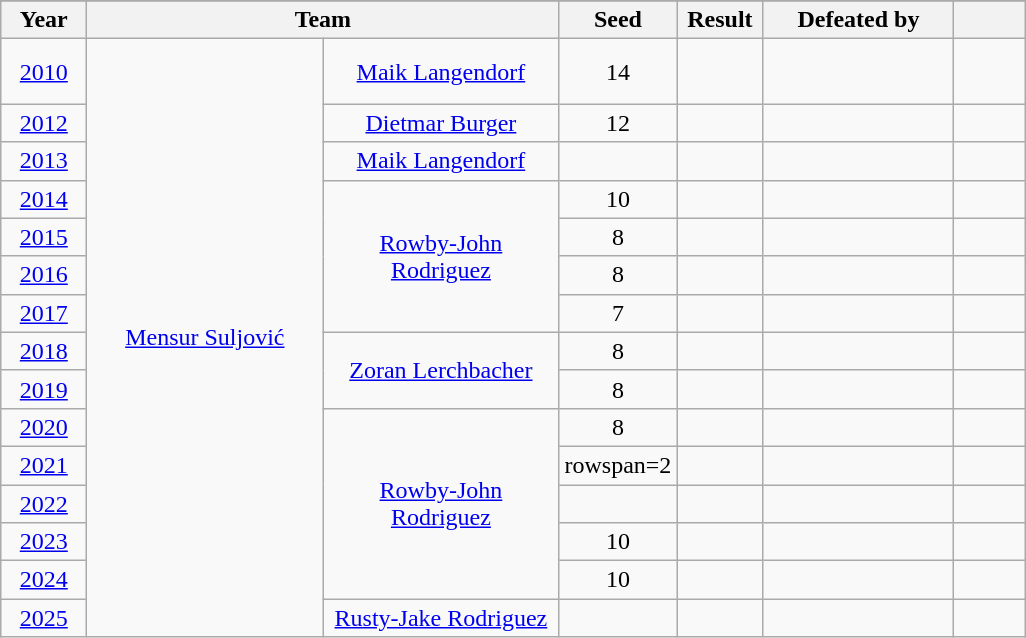<table class="wikitable" style="text-align: center;">
<tr style= "background: #e2e2e2;">
</tr>
<tr style="background: #efefef;">
<th width=50px>Year</th>
<th colspan="2">Team</th>
<th width=50px>Seed</th>
<th width=50px>Result</th>
<th width=120px>Defeated by</th>
<th width=40px></th>
</tr>
<tr>
<td><a href='#'>2010</a></td>
<td rowspan=15 width=150px><a href='#'>Mensur Suljović</a></td>
<td width=150px><a href='#'>Maik Langendorf</a></td>
<td>14</td>
<td></td>
<td> <br> <br> </td>
<td></td>
</tr>
<tr>
<td><a href='#'>2012</a></td>
<td><a href='#'>Dietmar Burger</a></td>
<td>12</td>
<td></td>
<td> </td>
<td></td>
</tr>
<tr>
<td><a href='#'>2013</a></td>
<td><a href='#'>Maik Langendorf</a></td>
<td></td>
<td></td>
<td> <br> </td>
<td></td>
</tr>
<tr>
<td><a href='#'>2014</a></td>
<td rowspan=4><a href='#'>Rowby-John Rodriguez</a></td>
<td>10</td>
<td></td>
<td> </td>
<td></td>
</tr>
<tr>
<td><a href='#'>2015</a></td>
<td>8</td>
<td></td>
<td> </td>
<td></td>
</tr>
<tr>
<td><a href='#'>2016</a></td>
<td>8</td>
<td></td>
<td> </td>
<td></td>
</tr>
<tr>
<td><a href='#'>2017</a></td>
<td>7</td>
<td></td>
<td> </td>
<td></td>
</tr>
<tr>
<td><a href='#'>2018</a></td>
<td rowspan=2><a href='#'>Zoran Lerchbacher</a></td>
<td>8</td>
<td></td>
<td> </td>
<td></td>
</tr>
<tr>
<td><a href='#'>2019</a></td>
<td>8</td>
<td></td>
<td> </td>
<td></td>
</tr>
<tr>
<td><a href='#'>2020</a></td>
<td rowspan=5><a href='#'>Rowby-John Rodriguez</a></td>
<td>8</td>
<td></td>
<td> </td>
<td></td>
</tr>
<tr>
<td><a href='#'>2021</a></td>
<td>rowspan=2 </td>
<td></td>
<td> </td>
<td></td>
</tr>
<tr>
<td><a href='#'>2022</a></td>
<td></td>
<td> </td>
<td></td>
</tr>
<tr>
<td><a href='#'>2023</a></td>
<td>10</td>
<td></td>
<td> </td>
<td></td>
</tr>
<tr>
<td><a href='#'>2024</a></td>
<td>10</td>
<td></td>
<td> </td>
<td></td>
</tr>
<tr>
<td><a href='#'>2025</a></td>
<td><a href='#'>Rusty-Jake Rodriguez</a></td>
<td></td>
<td></td>
<td></td>
<td></td>
</tr>
</table>
